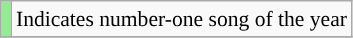<table class="wikitable" style="font-size:90%;">
<tr>
<td style="background-color:lightgreen"></td>
<td>Indicates number-one song of the year</td>
</tr>
<tr>
</tr>
</table>
